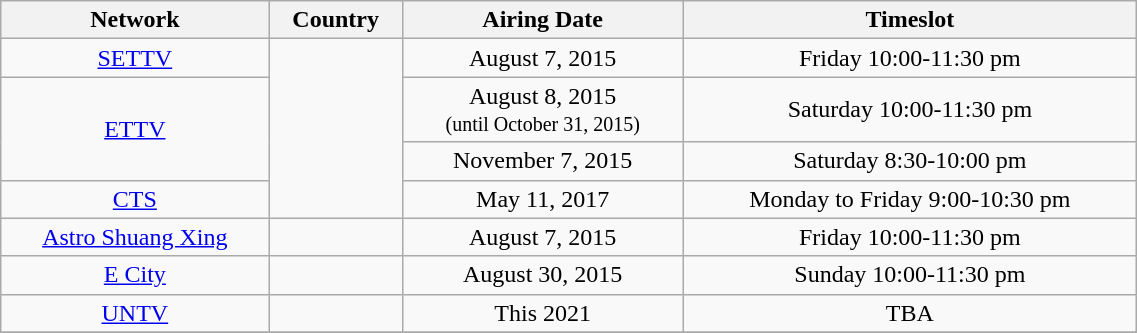<table class="wikitable" style="text-align:center;width:60%;">
<tr>
<th>Network</th>
<th>Country</th>
<th>Airing Date</th>
<th>Timeslot</th>
</tr>
<tr>
<td><a href='#'>SETTV</a></td>
<td rowspan=4></td>
<td>August 7, 2015</td>
<td>Friday 10:00-11:30 pm</td>
</tr>
<tr>
<td rowspan=2><a href='#'>ETTV</a></td>
<td>August 8, 2015<br><small>(until October 31, 2015)</small></td>
<td>Saturday 10:00-11:30 pm</td>
</tr>
<tr>
<td>November 7, 2015</td>
<td>Saturday 8:30-10:00 pm</td>
</tr>
<tr>
<td><a href='#'>CTS</a></td>
<td>May 11, 2017</td>
<td>Monday to Friday 9:00-10:30 pm</td>
</tr>
<tr>
<td><a href='#'>Astro Shuang Xing</a></td>
<td></td>
<td>August 7, 2015</td>
<td>Friday 10:00-11:30 pm</td>
</tr>
<tr>
<td><a href='#'>E City</a></td>
<td></td>
<td>August 30, 2015</td>
<td>Sunday 10:00-11:30 pm</td>
</tr>
<tr>
<td><a href='#'>UNTV</a></td>
<td></td>
<td>This 2021</td>
<td>TBA</td>
</tr>
<tr>
</tr>
</table>
